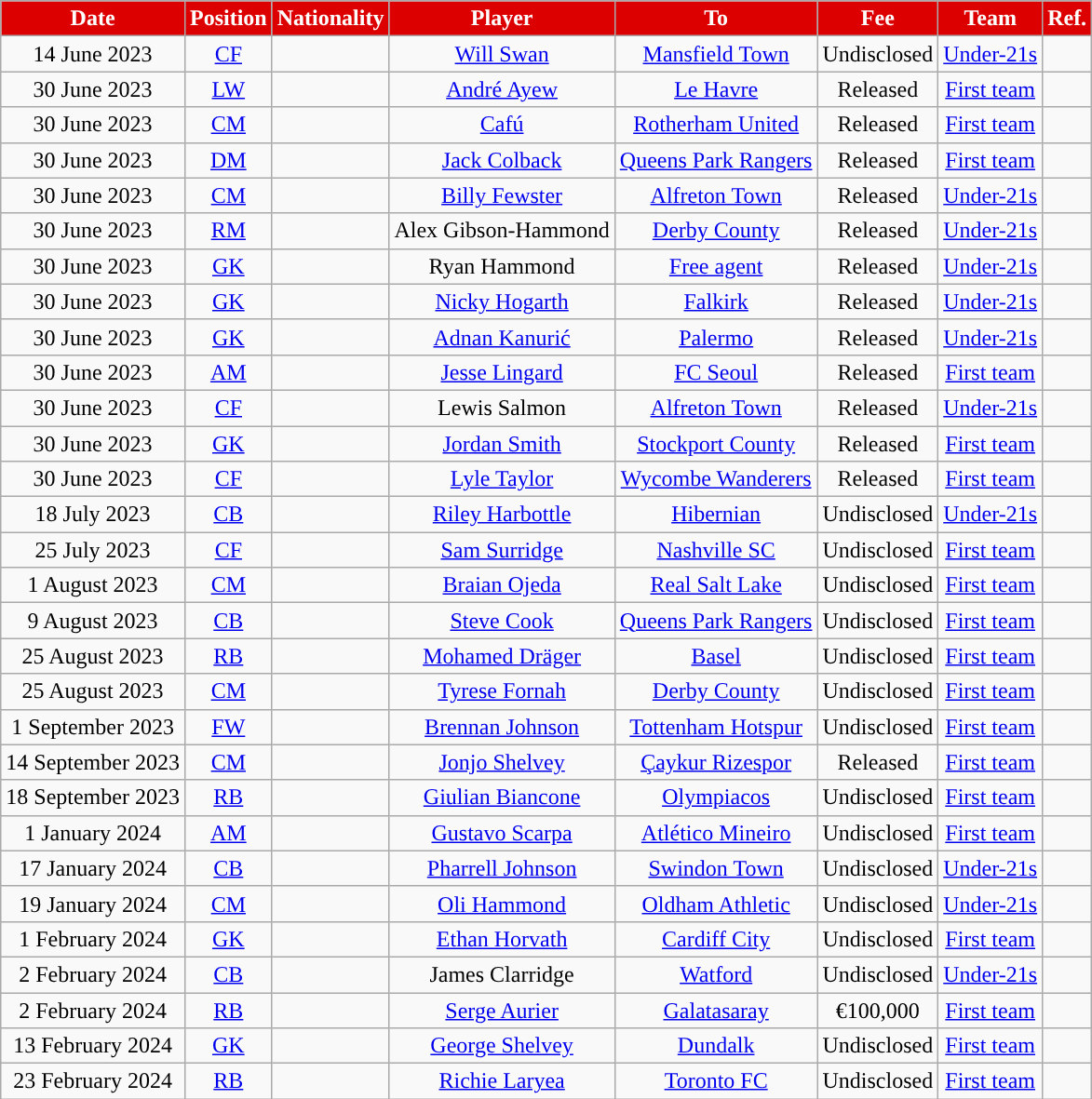<table class="wikitable" style="text-align:center;">
<tr>
<th style="background:#DD0000; color:#FFFFFF; ">Date</th>
<th style="background:#DD0000; color:#FFFFFF; ">Position</th>
<th style="background:#DD0000; color:#FFFFFF; ">Nationality</th>
<th style="background:#DD0000; color:#FFFFFF; ">Player</th>
<th style="background:#DD0000; color:#FFFFFF; ">To</th>
<th style="background:#DD0000; color:#FFFFFF; ">Fee</th>
<th style="background:#DD0000; color:#FFFFFF; ">Team</th>
<th style="background:#DD0000; color:#FFFFFF; ">Ref.</th>
</tr>
<tr>
<td>14 June 2023</td>
<td><a href='#'>CF</a></td>
<td></td>
<td><a href='#'>Will Swan</a></td>
<td> <a href='#'>Mansfield Town</a></td>
<td>Undisclosed</td>
<td><a href='#'>Under-21s</a></td>
<td></td>
</tr>
<tr>
<td>30 June 2023</td>
<td><a href='#'>LW</a></td>
<td></td>
<td><a href='#'>André Ayew</a></td>
<td> <a href='#'>Le Havre</a></td>
<td>Released</td>
<td><a href='#'>First team</a></td>
<td></td>
</tr>
<tr>
<td>30 June 2023</td>
<td><a href='#'>CM</a></td>
<td></td>
<td><a href='#'>Cafú</a></td>
<td> <a href='#'>Rotherham United</a></td>
<td>Released</td>
<td><a href='#'>First team</a></td>
<td></td>
</tr>
<tr>
<td>30 June 2023</td>
<td><a href='#'>DM</a></td>
<td></td>
<td><a href='#'>Jack Colback</a></td>
<td> <a href='#'>Queens Park Rangers</a></td>
<td>Released</td>
<td><a href='#'>First team</a></td>
<td></td>
</tr>
<tr>
<td>30 June 2023</td>
<td><a href='#'>CM</a></td>
<td></td>
<td><a href='#'>Billy Fewster</a></td>
<td> <a href='#'>Alfreton Town</a></td>
<td>Released</td>
<td><a href='#'>Under-21s</a></td>
<td></td>
</tr>
<tr>
<td>30 June 2023</td>
<td><a href='#'>RM</a></td>
<td></td>
<td>Alex Gibson-Hammond</td>
<td> <a href='#'>Derby County</a></td>
<td>Released</td>
<td><a href='#'>Under-21s</a></td>
<td></td>
</tr>
<tr>
<td>30 June 2023</td>
<td><a href='#'>GK</a></td>
<td></td>
<td>Ryan Hammond</td>
<td><a href='#'>Free agent</a></td>
<td>Released</td>
<td><a href='#'>Under-21s</a></td>
<td></td>
</tr>
<tr>
<td>30 June 2023</td>
<td><a href='#'>GK</a></td>
<td></td>
<td><a href='#'>Nicky Hogarth</a></td>
<td> <a href='#'>Falkirk</a></td>
<td>Released</td>
<td><a href='#'>Under-21s</a></td>
<td></td>
</tr>
<tr>
<td>30 June 2023</td>
<td><a href='#'>GK</a></td>
<td></td>
<td><a href='#'>Adnan Kanurić</a></td>
<td> <a href='#'>Palermo</a></td>
<td>Released</td>
<td><a href='#'>Under-21s</a></td>
<td></td>
</tr>
<tr>
<td>30 June 2023</td>
<td><a href='#'>AM</a></td>
<td></td>
<td><a href='#'>Jesse Lingard</a></td>
<td> <a href='#'>FC Seoul</a></td>
<td>Released</td>
<td><a href='#'>First team</a></td>
<td></td>
</tr>
<tr>
<td>30 June 2023</td>
<td><a href='#'>CF</a></td>
<td></td>
<td>Lewis Salmon</td>
<td> <a href='#'>Alfreton Town</a></td>
<td>Released</td>
<td><a href='#'>Under-21s</a></td>
<td></td>
</tr>
<tr>
<td>30 June 2023</td>
<td><a href='#'>GK</a></td>
<td></td>
<td><a href='#'>Jordan Smith</a></td>
<td> <a href='#'>Stockport County</a></td>
<td>Released</td>
<td><a href='#'>First team</a></td>
<td></td>
</tr>
<tr>
<td>30 June 2023</td>
<td><a href='#'>CF</a></td>
<td></td>
<td><a href='#'>Lyle Taylor</a></td>
<td> <a href='#'>Wycombe Wanderers</a></td>
<td>Released</td>
<td><a href='#'>First team</a></td>
<td></td>
</tr>
<tr>
<td>18 July 2023</td>
<td><a href='#'>CB</a></td>
<td></td>
<td><a href='#'>Riley Harbottle</a></td>
<td> <a href='#'>Hibernian</a></td>
<td>Undisclosed</td>
<td><a href='#'>Under-21s</a></td>
<td></td>
</tr>
<tr>
<td>25 July 2023</td>
<td><a href='#'>CF</a></td>
<td></td>
<td><a href='#'>Sam Surridge</a></td>
<td> <a href='#'>Nashville SC</a></td>
<td>Undisclosed</td>
<td><a href='#'>First team</a></td>
<td></td>
</tr>
<tr>
<td>1 August 2023</td>
<td><a href='#'>CM</a></td>
<td></td>
<td><a href='#'>Braian Ojeda</a></td>
<td> <a href='#'>Real Salt Lake</a></td>
<td>Undisclosed</td>
<td><a href='#'>First team</a></td>
<td></td>
</tr>
<tr>
<td>9 August 2023</td>
<td><a href='#'>CB</a></td>
<td></td>
<td><a href='#'>Steve Cook</a></td>
<td> <a href='#'>Queens Park Rangers</a></td>
<td>Undisclosed</td>
<td><a href='#'>First team</a></td>
<td></td>
</tr>
<tr>
<td>25 August 2023</td>
<td><a href='#'>RB</a></td>
<td></td>
<td><a href='#'>Mohamed Dräger</a></td>
<td> <a href='#'>Basel</a></td>
<td>Undisclosed</td>
<td><a href='#'>First team</a></td>
<td></td>
</tr>
<tr>
<td>25 August 2023</td>
<td><a href='#'>CM</a></td>
<td></td>
<td><a href='#'>Tyrese Fornah</a></td>
<td> <a href='#'>Derby County</a></td>
<td>Undisclosed</td>
<td><a href='#'>First team</a></td>
<td></td>
</tr>
<tr>
<td>1 September 2023</td>
<td><a href='#'>FW</a></td>
<td></td>
<td><a href='#'>Brennan Johnson</a></td>
<td> <a href='#'>Tottenham Hotspur</a></td>
<td>Undisclosed</td>
<td><a href='#'>First team</a></td>
<td></td>
</tr>
<tr>
<td>14 September 2023</td>
<td><a href='#'>CM</a></td>
<td></td>
<td><a href='#'>Jonjo Shelvey</a></td>
<td> <a href='#'>Çaykur Rizespor</a></td>
<td>Released</td>
<td><a href='#'>First team</a></td>
<td></td>
</tr>
<tr>
<td>18 September 2023</td>
<td><a href='#'>RB</a></td>
<td></td>
<td><a href='#'>Giulian Biancone</a></td>
<td> <a href='#'>Olympiacos</a></td>
<td>Undisclosed</td>
<td><a href='#'>First team</a></td>
<td></td>
</tr>
<tr>
<td>1 January 2024</td>
<td><a href='#'>AM</a></td>
<td></td>
<td><a href='#'>Gustavo Scarpa</a></td>
<td> <a href='#'>Atlético Mineiro</a></td>
<td>Undisclosed</td>
<td><a href='#'>First team</a></td>
<td></td>
</tr>
<tr>
<td>17 January 2024</td>
<td><a href='#'>CB</a></td>
<td></td>
<td><a href='#'>Pharrell Johnson</a></td>
<td> <a href='#'>Swindon Town</a></td>
<td>Undisclosed</td>
<td><a href='#'>Under-21s</a></td>
<td></td>
</tr>
<tr>
<td>19 January 2024</td>
<td><a href='#'>CM</a></td>
<td></td>
<td><a href='#'>Oli Hammond</a></td>
<td> <a href='#'>Oldham Athletic</a></td>
<td>Undisclosed</td>
<td><a href='#'>Under-21s</a></td>
<td></td>
</tr>
<tr>
<td>1 February 2024</td>
<td><a href='#'>GK</a></td>
<td></td>
<td><a href='#'>Ethan Horvath</a></td>
<td> <a href='#'>Cardiff City</a></td>
<td>Undisclosed</td>
<td><a href='#'>First team</a></td>
<td></td>
</tr>
<tr>
<td>2 February 2024</td>
<td><a href='#'>CB</a></td>
<td></td>
<td>James Clarridge</td>
<td> <a href='#'>Watford</a></td>
<td>Undisclosed</td>
<td><a href='#'>Under-21s</a></td>
<td></td>
</tr>
<tr>
<td>2 February 2024</td>
<td><a href='#'>RB</a></td>
<td></td>
<td><a href='#'>Serge Aurier</a></td>
<td> <a href='#'>Galatasaray</a></td>
<td>€100,000</td>
<td><a href='#'>First team</a></td>
<td></td>
</tr>
<tr>
<td>13 February 2024</td>
<td><a href='#'>GK</a></td>
<td></td>
<td><a href='#'>George Shelvey</a></td>
<td> <a href='#'>Dundalk</a></td>
<td>Undisclosed</td>
<td><a href='#'>First team</a></td>
<td></td>
</tr>
<tr>
<td>23 February 2024</td>
<td><a href='#'>RB</a></td>
<td></td>
<td><a href='#'>Richie Laryea</a></td>
<td> <a href='#'>Toronto FC</a></td>
<td>Undisclosed</td>
<td><a href='#'>First team</a></td>
<td></td>
</tr>
</table>
